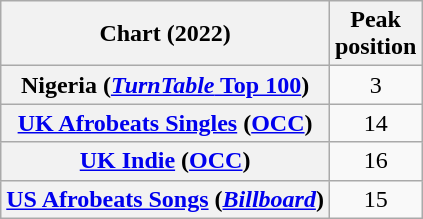<table class="wikitable plainrowheaders sortable" style="text-align:center">
<tr>
<th scope="col">Chart (2022)</th>
<th scope="col">Peak<br>position</th>
</tr>
<tr>
<th scope="row">Nigeria (<a href='#'><em>TurnTable</em> Top 100</a>)</th>
<td>3</td>
</tr>
<tr>
<th scope="row"><a href='#'>UK Afrobeats Singles</a> (<a href='#'>OCC</a>)</th>
<td>14</td>
</tr>
<tr>
<th scope="row"><a href='#'>UK Indie</a> (<a href='#'>OCC</a>)</th>
<td>16</td>
</tr>
<tr>
<th scope="row"><a href='#'>US Afrobeats Songs</a> (<em><a href='#'>Billboard</a></em>)</th>
<td>15</td>
</tr>
</table>
